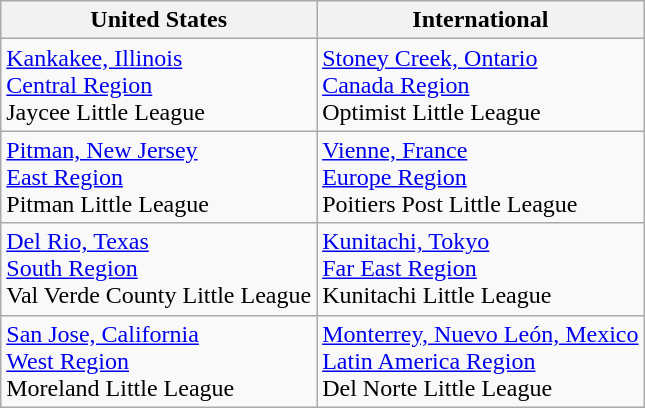<table class="wikitable">
<tr>
<th>United States</th>
<th>International</th>
</tr>
<tr>
<td> <a href='#'>Kankakee, Illinois</a><br><a href='#'>Central Region</a><br>Jaycee Little League</td>
<td> <a href='#'>Stoney Creek, Ontario</a><br><a href='#'>Canada Region</a><br>Optimist Little League</td>
</tr>
<tr>
<td> <a href='#'>Pitman, New Jersey</a><br><a href='#'>East Region</a><br>Pitman Little League</td>
<td> <a href='#'>Vienne, France</a><br><a href='#'>Europe Region</a><br>Poitiers Post Little League</td>
</tr>
<tr>
<td> <a href='#'>Del Rio, Texas</a><br><a href='#'>South Region</a><br>Val Verde County Little League</td>
<td> <a href='#'>Kunitachi, Tokyo</a><br><a href='#'>Far East Region</a><br>Kunitachi Little League</td>
</tr>
<tr>
<td> <a href='#'>San Jose, California</a><br><a href='#'>West Region</a><br>Moreland Little League</td>
<td> <a href='#'>Monterrey, Nuevo León, Mexico</a><br><a href='#'>Latin America Region</a><br>Del Norte Little League</td>
</tr>
</table>
